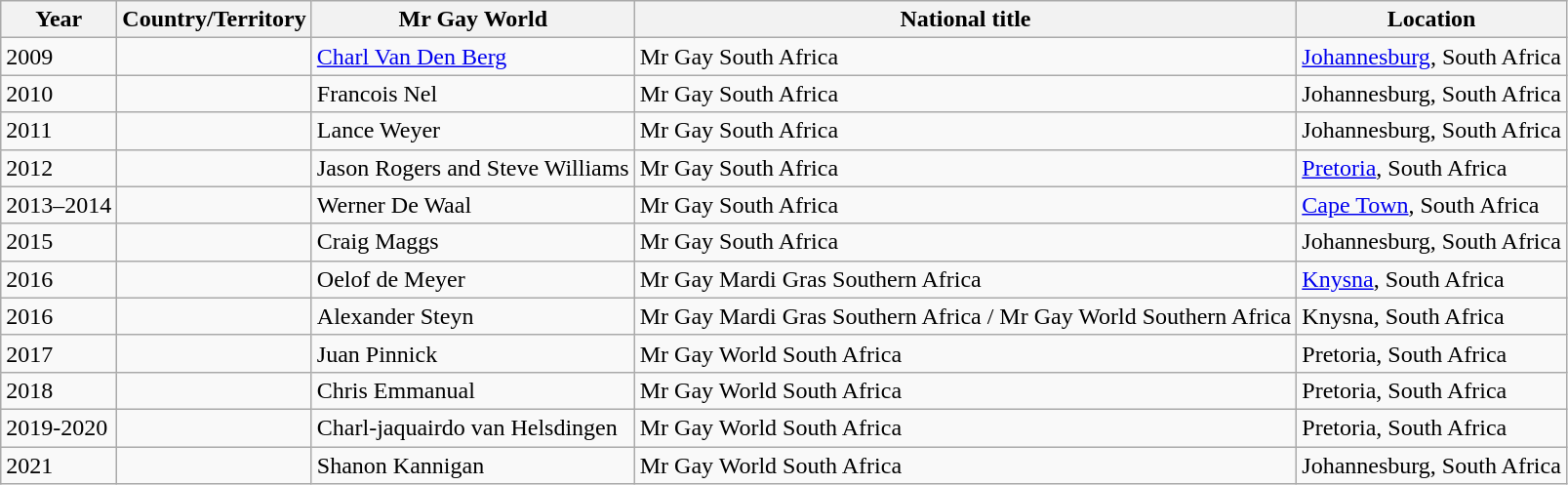<table class="wikitable">
<tr>
<th>Year</th>
<th>Country/Territory</th>
<th>Mr Gay World</th>
<th>National title</th>
<th>Location</th>
</tr>
<tr>
<td>2009</td>
<td></td>
<td><a href='#'>Charl Van Den Berg</a></td>
<td>Mr Gay South Africa</td>
<td><a href='#'>Johannesburg</a>, South Africa</td>
</tr>
<tr>
<td>2010</td>
<td></td>
<td>Francois Nel</td>
<td>Mr Gay South Africa</td>
<td>Johannesburg, South Africa</td>
</tr>
<tr>
<td>2011</td>
<td></td>
<td>Lance Weyer</td>
<td>Mr Gay South Africa</td>
<td>Johannesburg, South Africa</td>
</tr>
<tr>
<td>2012</td>
<td></td>
<td>Jason Rogers and Steve Williams</td>
<td>Mr Gay South Africa</td>
<td><a href='#'>Pretoria</a>, South Africa</td>
</tr>
<tr>
<td>2013–2014</td>
<td></td>
<td>Werner De Waal</td>
<td>Mr Gay South Africa</td>
<td><a href='#'>Cape Town</a>, South Africa</td>
</tr>
<tr>
<td>2015</td>
<td></td>
<td>Craig Maggs</td>
<td>Mr Gay South Africa</td>
<td>Johannesburg, South Africa</td>
</tr>
<tr>
<td>2016</td>
<td></td>
<td>Oelof de Meyer</td>
<td>Mr Gay Mardi Gras Southern Africa</td>
<td><a href='#'>Knysna</a>, South Africa</td>
</tr>
<tr>
<td>2016</td>
<td></td>
<td>Alexander Steyn</td>
<td>Mr Gay Mardi Gras Southern Africa / Mr Gay World Southern Africa</td>
<td>Knysna, South Africa</td>
</tr>
<tr>
<td>2017</td>
<td></td>
<td>Juan Pinnick</td>
<td>Mr Gay World South Africa</td>
<td>Pretoria, South Africa</td>
</tr>
<tr>
<td>2018</td>
<td></td>
<td>Chris Emmanual</td>
<td>Mr Gay World South Africa</td>
<td>Pretoria, South Africa</td>
</tr>
<tr>
<td>2019-2020</td>
<td></td>
<td>Charl-jaquairdo van Helsdingen</td>
<td>Mr Gay World South Africa</td>
<td>Pretoria, South Africa</td>
</tr>
<tr>
<td>2021</td>
<td></td>
<td>Shanon Kannigan</td>
<td>Mr Gay World South Africa</td>
<td>Johannesburg, South Africa</td>
</tr>
</table>
